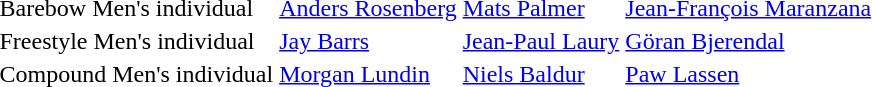<table>
<tr>
<td>Barebow Men's individual<br></td>
<td> <a href='#'>Anders Rosenberg</a></td>
<td> <a href='#'>Mats Palmer</a></td>
<td> <a href='#'>Jean-François Maranzana</a></td>
</tr>
<tr>
<td>Freestyle Men's individual<br></td>
<td> <a href='#'>Jay Barrs</a></td>
<td> <a href='#'>Jean-Paul Laury</a></td>
<td> <a href='#'>Göran Bjerendal</a></td>
</tr>
<tr>
<td>Compound Men's individual<br></td>
<td> <a href='#'>Morgan Lundin</a></td>
<td> <a href='#'>Niels Baldur</a></td>
<td> <a href='#'>Paw Lassen</a></td>
</tr>
</table>
